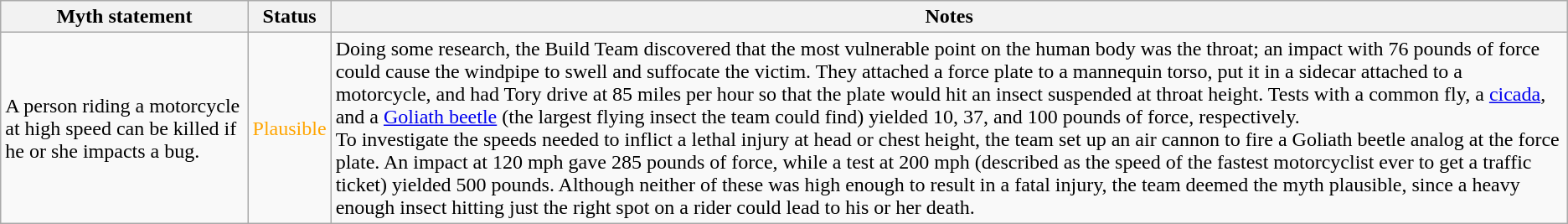<table class="wikitable plainrowheaders">
<tr>
<th>Myth statement</th>
<th>Status</th>
<th>Notes</th>
</tr>
<tr>
<td>A person riding a motorcycle at high speed can be killed if he or she impacts a bug.</td>
<td style="color:orange">Plausible</td>
<td>Doing some research, the Build Team discovered that the most vulnerable point on the human body was the throat; an impact with 76 pounds of force could cause the windpipe to swell and suffocate the victim. They attached a force plate to a mannequin torso, put it in a sidecar attached to a motorcycle, and had Tory drive at 85 miles per hour so that the plate would hit an insect suspended at throat height. Tests with a common fly, a <a href='#'>cicada</a>, and a <a href='#'>Goliath beetle</a> (the largest flying insect the team could find) yielded 10, 37, and 100 pounds of force, respectively.<br>To investigate the speeds needed to inflict a lethal injury at head or chest height, the team set up an air cannon to fire a Goliath beetle analog at the force plate. An impact at 120 mph gave 285 pounds of force, while a test at 200 mph (described as the speed of the fastest motorcyclist ever to get a traffic ticket) yielded 500 pounds. Although neither of these was high enough to result in a fatal injury, the team deemed the myth plausible, since a heavy enough insect hitting just the right spot on a rider could lead to his or her death.</td>
</tr>
</table>
